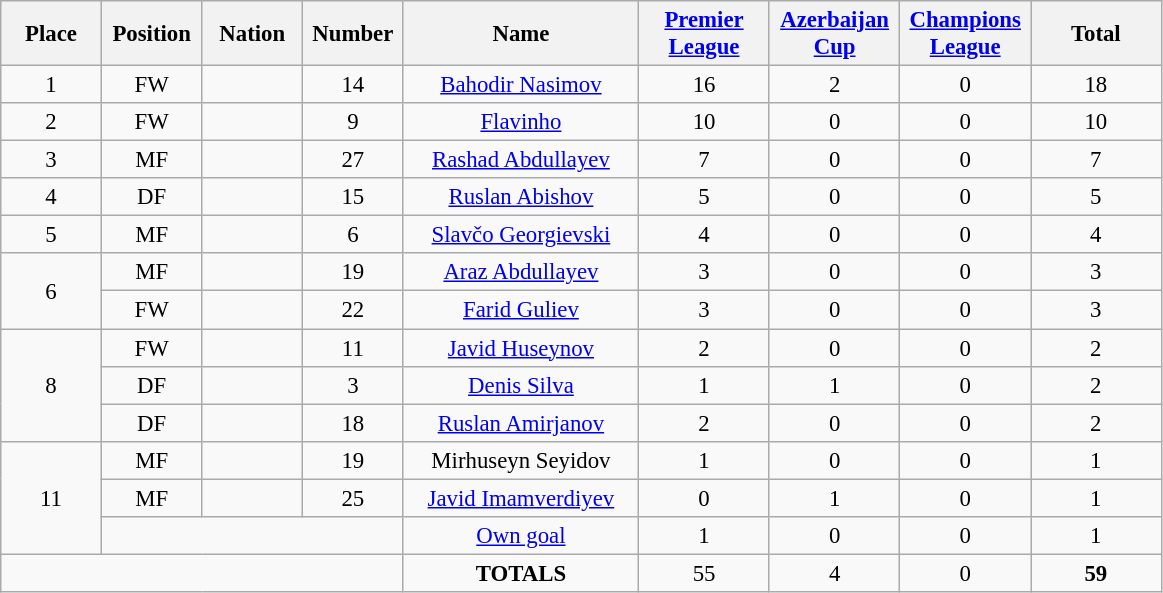<table class="wikitable" style="font-size: 95%; text-align: center;">
<tr>
<th width=60>Place</th>
<th width=60>Position</th>
<th width=60>Nation</th>
<th width=60>Number</th>
<th width=150>Name</th>
<th width=80><a href='#'>Premier League</a></th>
<th width=80><a href='#'>Azerbaijan Cup</a></th>
<th width=80><a href='#'>Champions League</a></th>
<th width=80>Total</th>
</tr>
<tr>
<td>1</td>
<td>FW</td>
<td></td>
<td>14</td>
<td><a href='#'>Bahodir Nasimov</a></td>
<td>16</td>
<td>2</td>
<td>0</td>
<td>18</td>
</tr>
<tr>
<td>2</td>
<td>FW</td>
<td></td>
<td>9</td>
<td><a href='#'>Flavinho</a></td>
<td>10</td>
<td>0</td>
<td>0</td>
<td>10</td>
</tr>
<tr>
<td>3</td>
<td>MF</td>
<td></td>
<td>27</td>
<td><a href='#'>Rashad Abdullayev</a></td>
<td>7</td>
<td>0</td>
<td>0</td>
<td>7</td>
</tr>
<tr>
<td>4</td>
<td>DF</td>
<td></td>
<td>15</td>
<td><a href='#'>Ruslan Abishov</a></td>
<td>5</td>
<td>0</td>
<td>0</td>
<td>5</td>
</tr>
<tr>
<td>5</td>
<td>MF</td>
<td></td>
<td>6</td>
<td><a href='#'>Slavčo Georgievski</a></td>
<td>4</td>
<td>0</td>
<td>0</td>
<td>4</td>
</tr>
<tr>
<td rowspan="2">6</td>
<td>MF</td>
<td></td>
<td>19</td>
<td><a href='#'>Araz Abdullayev</a></td>
<td>3</td>
<td>0</td>
<td>0</td>
<td>3</td>
</tr>
<tr>
<td>FW</td>
<td></td>
<td>22</td>
<td><a href='#'>Farid Guliev</a></td>
<td>3</td>
<td>0</td>
<td>0</td>
<td>3</td>
</tr>
<tr>
<td rowspan="3">8</td>
<td>FW</td>
<td></td>
<td>11</td>
<td><a href='#'>Javid Huseynov</a></td>
<td>2</td>
<td>0</td>
<td>0</td>
<td>2</td>
</tr>
<tr>
<td>DF</td>
<td></td>
<td>3</td>
<td><a href='#'>Denis Silva</a></td>
<td>1</td>
<td>1</td>
<td>0</td>
<td>2</td>
</tr>
<tr>
<td>DF</td>
<td></td>
<td>18</td>
<td><a href='#'>Ruslan Amirjanov</a></td>
<td>2</td>
<td>0</td>
<td>0</td>
<td>2</td>
</tr>
<tr>
<td rowspan="3">11</td>
<td>MF</td>
<td></td>
<td>19</td>
<td>Mirhuseyn Seyidov</td>
<td>1</td>
<td>0</td>
<td>0</td>
<td>1</td>
</tr>
<tr>
<td>MF</td>
<td></td>
<td>25</td>
<td><a href='#'>Javid Imamverdiyev</a></td>
<td>0</td>
<td>1</td>
<td>0</td>
<td>1</td>
</tr>
<tr>
<td colspan="3"></td>
<td><a href='#'>Own goal</a></td>
<td>1</td>
<td>0</td>
<td>0</td>
<td>1</td>
</tr>
<tr>
<td colspan="4"></td>
<td><strong>TOTALS</strong></td>
<td>55</td>
<td>4</td>
<td>0</td>
<td><strong>59</strong></td>
</tr>
</table>
